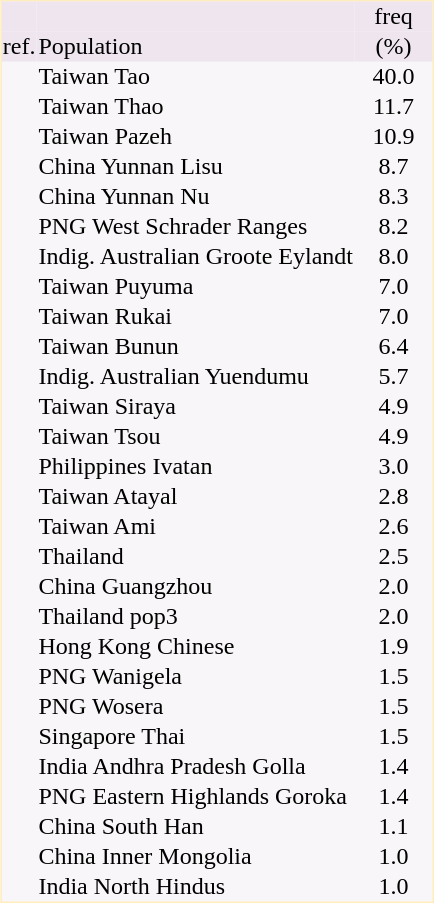<table border="0" cellspacing="0" cellpadding="1" align="right" style="text-align:center; margin-left: 1em;  border:1px #ffeebb solid; background:#f8f6f8; ">
<tr style="background:#efe5ef">
<td></td>
<td></td>
<td>freq</td>
</tr>
<tr style="background:#eee5ef">
<td>ref.</td>
<td align="left">Population</td>
<td style="width:50px">(%)</td>
</tr>
<tr>
<td></td>
<td align="left">Taiwan Tao</td>
<td>40.0</td>
</tr>
<tr>
<td></td>
<td align="left">Taiwan Thao</td>
<td>11.7</td>
</tr>
<tr>
<td></td>
<td align="left">Taiwan Pazeh</td>
<td>10.9</td>
</tr>
<tr>
<td></td>
<td align="left">China Yunnan Lisu</td>
<td>8.7</td>
</tr>
<tr>
<td></td>
<td align="left">China Yunnan Nu</td>
<td>8.3</td>
</tr>
<tr>
<td></td>
<td align="left">PNG West Schrader Ranges</td>
<td>8.2</td>
</tr>
<tr>
<td></td>
<td align="left">Indig. Australian Groote Eylandt</td>
<td>8.0</td>
</tr>
<tr>
<td></td>
<td align="left">Taiwan Puyuma</td>
<td>7.0</td>
</tr>
<tr>
<td></td>
<td align="left">Taiwan Rukai</td>
<td>7.0</td>
</tr>
<tr>
<td></td>
<td align="left">Taiwan Bunun</td>
<td>6.4</td>
</tr>
<tr>
<td></td>
<td align="left">Indig. Australian Yuendumu</td>
<td>5.7</td>
</tr>
<tr>
<td></td>
<td align="left">Taiwan Siraya</td>
<td>4.9</td>
</tr>
<tr>
<td></td>
<td align="left">Taiwan Tsou</td>
<td>4.9</td>
</tr>
<tr>
<td></td>
<td align="left">Philippines Ivatan</td>
<td>3.0</td>
</tr>
<tr>
<td></td>
<td align="left">Taiwan Atayal</td>
<td>2.8</td>
</tr>
<tr>
<td></td>
<td align="left">Taiwan Ami</td>
<td>2.6</td>
</tr>
<tr>
<td></td>
<td align="left">Thailand</td>
<td>2.5</td>
</tr>
<tr>
<td></td>
<td align="left">China Guangzhou</td>
<td>2.0</td>
</tr>
<tr>
<td></td>
<td align="left">Thailand pop3</td>
<td>2.0</td>
</tr>
<tr>
<td></td>
<td align="left">Hong Kong Chinese</td>
<td>1.9</td>
</tr>
<tr>
<td></td>
<td align="left">PNG Wanigela</td>
<td>1.5</td>
</tr>
<tr>
<td></td>
<td align="left">PNG Wosera</td>
<td>1.5</td>
</tr>
<tr>
<td></td>
<td align="left">Singapore Thai</td>
<td>1.5</td>
</tr>
<tr>
<td></td>
<td align="left">India Andhra Pradesh Golla</td>
<td>1.4</td>
</tr>
<tr>
<td></td>
<td align="left">PNG Eastern Highlands Goroka</td>
<td>1.4</td>
</tr>
<tr>
<td></td>
<td align="left">China South Han</td>
<td>1.1</td>
</tr>
<tr>
<td></td>
<td align="left">China Inner Mongolia</td>
<td>1.0</td>
</tr>
<tr>
<td></td>
<td align="left">India North Hindus</td>
<td>1.0</td>
</tr>
</table>
